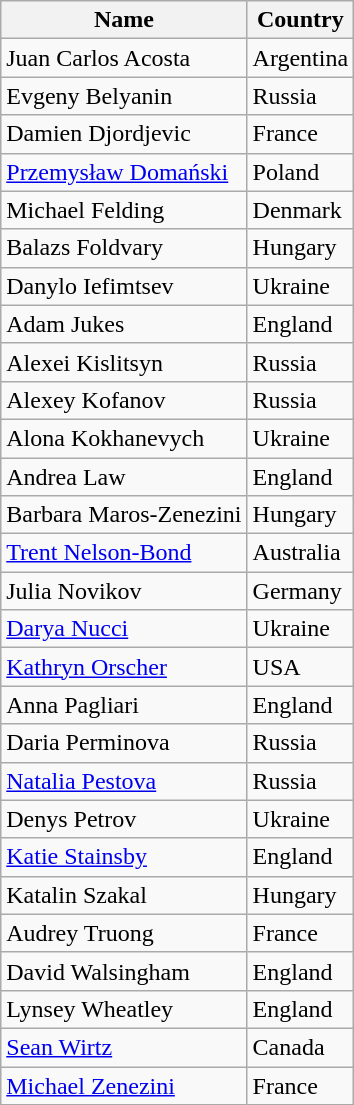<table class="wikitable">
<tr>
<th>Name</th>
<th>Country</th>
</tr>
<tr>
<td>Juan Carlos Acosta</td>
<td>Argentina</td>
</tr>
<tr>
<td>Evgeny Belyanin</td>
<td>Russia</td>
</tr>
<tr>
<td>Damien Djordjevic</td>
<td>France</td>
</tr>
<tr>
<td><a href='#'>Przemysław Domański</a></td>
<td>Poland</td>
</tr>
<tr>
<td>Michael Felding</td>
<td>Denmark</td>
</tr>
<tr>
<td>Balazs Foldvary</td>
<td>Hungary</td>
</tr>
<tr>
<td>Danylo Iefimtsev</td>
<td>Ukraine</td>
</tr>
<tr>
<td>Adam Jukes</td>
<td>England</td>
</tr>
<tr>
<td>Alexei Kislitsyn</td>
<td>Russia</td>
</tr>
<tr>
<td>Alexey Kofanov</td>
<td>Russia</td>
</tr>
<tr>
<td>Alona Kokhanevych</td>
<td>Ukraine</td>
</tr>
<tr>
<td>Andrea Law</td>
<td>England</td>
</tr>
<tr>
<td>Barbara Maros-Zenezini</td>
<td>Hungary</td>
</tr>
<tr>
<td><a href='#'>Trent Nelson-Bond</a></td>
<td>Australia</td>
</tr>
<tr>
<td>Julia Novikov</td>
<td>Germany</td>
</tr>
<tr>
<td><a href='#'>Darya Nucci</a></td>
<td>Ukraine</td>
</tr>
<tr>
<td><a href='#'>Kathryn Orscher</a></td>
<td>USA</td>
</tr>
<tr>
<td>Anna Pagliari</td>
<td>England</td>
</tr>
<tr>
<td>Daria Perminova</td>
<td>Russia</td>
</tr>
<tr>
<td><a href='#'>Natalia Pestova</a></td>
<td>Russia</td>
</tr>
<tr>
<td>Denys Petrov</td>
<td>Ukraine</td>
</tr>
<tr>
<td><a href='#'>Katie Stainsby</a></td>
<td>England</td>
</tr>
<tr>
<td>Katalin Szakal</td>
<td>Hungary</td>
</tr>
<tr>
<td>Audrey Truong</td>
<td>France</td>
</tr>
<tr>
<td>David Walsingham</td>
<td>England</td>
</tr>
<tr>
<td>Lynsey Wheatley</td>
<td>England</td>
</tr>
<tr>
<td><a href='#'>Sean Wirtz</a></td>
<td>Canada</td>
</tr>
<tr>
<td><a href='#'>Michael Zenezini</a></td>
<td>France</td>
</tr>
</table>
